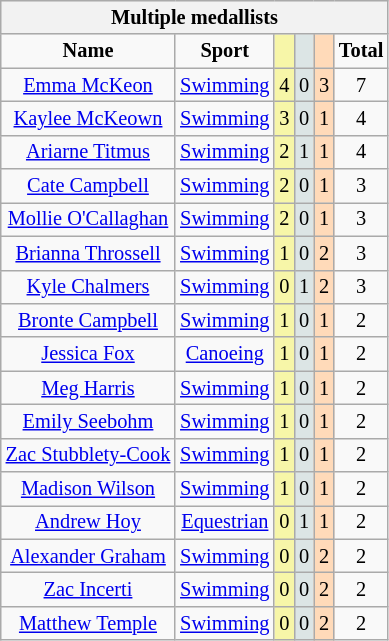<table class="wikitable" style="font-size:85%;">
<tr style="background:#efefef;">
<th colspan=7>Multiple medallists</th>
</tr>
<tr align=center>
<td><strong>Name</strong></td>
<td><strong>Sport</strong></td>
<td style="background:#f7f6a8;"></td>
<td style="background:#dce5e5;"></td>
<td style="background:#ffdab9;"></td>
<td><strong>Total</strong></td>
</tr>
<tr align=center>
<td><a href='#'>Emma McKeon</a></td>
<td><a href='#'>Swimming</a></td>
<td style="background:#f7f6a8;">4</td>
<td style="background:#dce5e5;">0</td>
<td style="background:#ffdab9;">3</td>
<td>7</td>
</tr>
<tr align=center>
<td><a href='#'>Kaylee McKeown</a></td>
<td><a href='#'>Swimming</a></td>
<td style="background:#f7f6a8;">3</td>
<td style="background:#dce5e5;">0</td>
<td style="background:#ffdab9;">1</td>
<td>4</td>
</tr>
<tr align=center>
<td><a href='#'>Ariarne Titmus</a></td>
<td><a href='#'>Swimming</a></td>
<td style="background:#f7f6a8;">2</td>
<td style="background:#dce5e5;">1</td>
<td style="background:#ffdab9;">1</td>
<td>4</td>
</tr>
<tr align=center>
<td><a href='#'>Cate Campbell</a></td>
<td><a href='#'>Swimming</a></td>
<td style="background:#f7f6a8;">2</td>
<td style="background:#dce5e5;">0</td>
<td style="background:#ffdab9;">1</td>
<td>3</td>
</tr>
<tr align=center>
<td><a href='#'>Mollie O'Callaghan</a></td>
<td><a href='#'>Swimming</a></td>
<td style="background:#f7f6a8;">2</td>
<td style="background:#dce5e5;">0</td>
<td style="background:#ffdab9;">1</td>
<td>3</td>
</tr>
<tr align=center>
<td><a href='#'>Brianna Throssell</a></td>
<td><a href='#'>Swimming</a></td>
<td style="background:#f7f6a8;">1</td>
<td style="background:#dce5e5;">0</td>
<td style="background:#ffdab9;">2</td>
<td>3</td>
</tr>
<tr align=center>
<td><a href='#'>Kyle Chalmers</a></td>
<td><a href='#'>Swimming</a></td>
<td style="background:#f7f6a8;">0</td>
<td style="background:#dce5e5;">1</td>
<td style="background:#ffdab9;">2</td>
<td>3</td>
</tr>
<tr align=center>
<td><a href='#'>Bronte Campbell</a></td>
<td><a href='#'>Swimming</a></td>
<td style="background:#f7f6a8;">1</td>
<td style="background:#dce5e5;">0</td>
<td style="background:#ffdab9;">1</td>
<td>2</td>
</tr>
<tr align=center>
<td><a href='#'>Jessica Fox</a></td>
<td><a href='#'>Canoeing</a></td>
<td style="background:#f7f6a8;">1</td>
<td style="background:#dce5e5;">0</td>
<td style="background:#ffdab9;">1</td>
<td>2</td>
</tr>
<tr align=center>
<td><a href='#'>Meg Harris</a></td>
<td><a href='#'>Swimming</a></td>
<td style="background:#f7f6a8;">1</td>
<td style="background:#dce5e5;">0</td>
<td style="background:#ffdab9;">1</td>
<td>2</td>
</tr>
<tr align=center>
<td><a href='#'>Emily Seebohm</a></td>
<td><a href='#'>Swimming</a></td>
<td style="background:#f7f6a8;">1</td>
<td style="background:#dce5e5;">0</td>
<td style="background:#ffdab9;">1</td>
<td>2</td>
</tr>
<tr align=center>
<td><a href='#'>Zac Stubblety-Cook</a></td>
<td><a href='#'>Swimming</a></td>
<td style="background:#f7f6a8;">1</td>
<td style="background:#dce5e5;">0</td>
<td style="background:#ffdab9;">1</td>
<td>2</td>
</tr>
<tr align=center>
<td><a href='#'>Madison Wilson</a></td>
<td><a href='#'>Swimming</a></td>
<td style="background:#f7f6a8;">1</td>
<td style="background:#dce5e5;">0</td>
<td style="background:#ffdab9;">1</td>
<td>2</td>
</tr>
<tr align=center>
<td><a href='#'>Andrew Hoy</a></td>
<td><a href='#'>Equestrian</a></td>
<td style="background:#f7f6a8;">0</td>
<td style="background:#dce5e5;">1</td>
<td style="background:#ffdab9;">1</td>
<td>2</td>
</tr>
<tr align=center>
<td><a href='#'>Alexander Graham</a></td>
<td><a href='#'>Swimming</a></td>
<td style="background:#f7f6a8;">0</td>
<td style="background:#dce5e5;">0</td>
<td style="background:#ffdab9;">2</td>
<td>2</td>
</tr>
<tr align=center>
<td><a href='#'>Zac Incerti</a></td>
<td><a href='#'>Swimming</a></td>
<td style="background:#f7f6a8;">0</td>
<td style="background:#dce5e5;">0</td>
<td style="background:#ffdab9;">2</td>
<td>2</td>
</tr>
<tr align=center>
<td><a href='#'>Matthew Temple</a></td>
<td><a href='#'>Swimming</a></td>
<td style="background:#f7f6a8;">0</td>
<td style="background:#dce5e5;">0</td>
<td style="background:#ffdab9;">2</td>
<td>2</td>
</tr>
</table>
